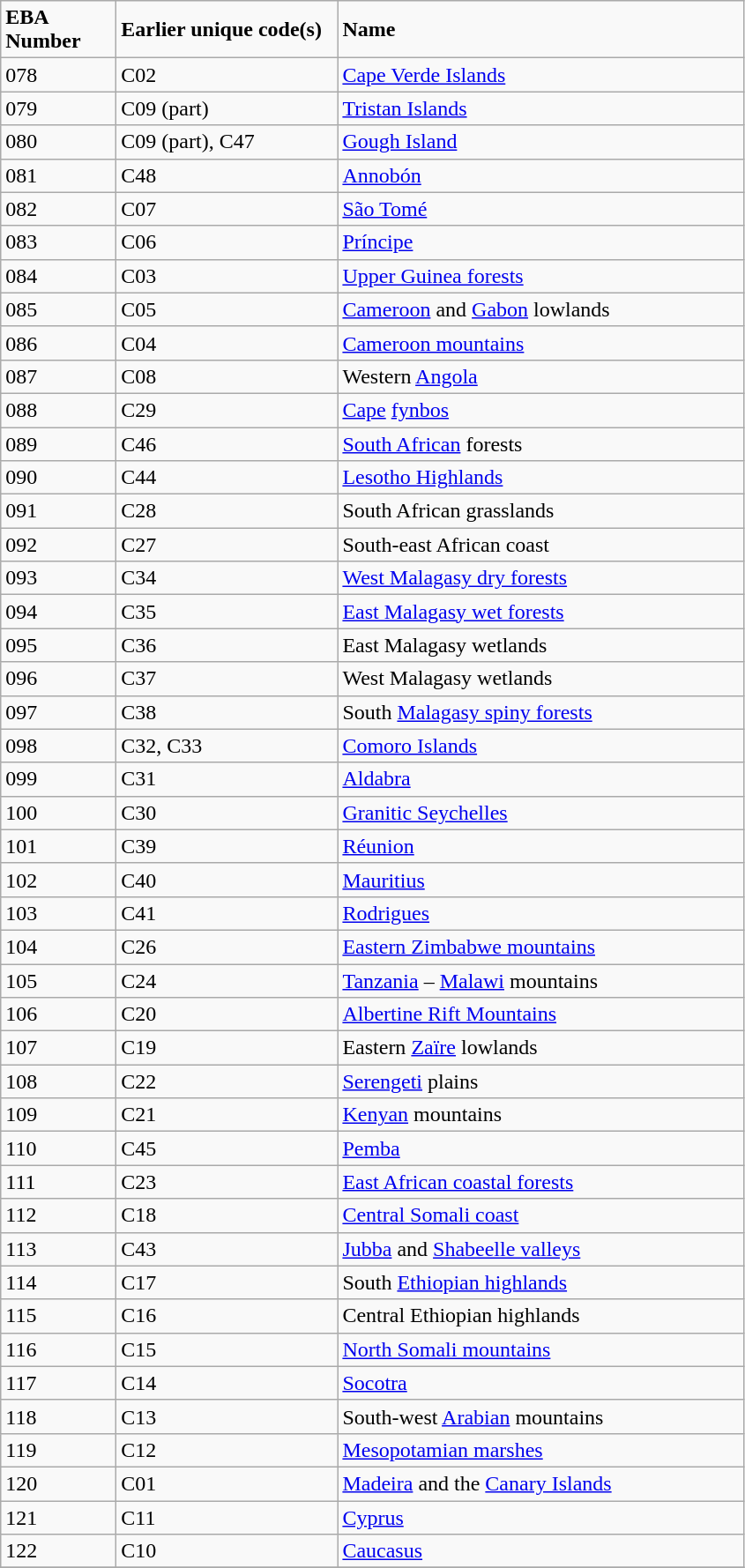<table class="wikitable">
<tr>
<td style="width:80px"><strong>EBA Number</strong></td>
<td style="width:160px"><strong>Earlier unique code(s)</strong></td>
<td style="width:300px"><strong>Name</strong></td>
</tr>
<tr>
<td>078</td>
<td>C02</td>
<td><a href='#'>Cape Verde Islands</a></td>
</tr>
<tr>
<td>079</td>
<td>C09 (part)</td>
<td><a href='#'>Tristan Islands</a></td>
</tr>
<tr>
<td>080</td>
<td>C09 (part), C47</td>
<td><a href='#'>Gough Island</a></td>
</tr>
<tr>
<td>081</td>
<td>C48</td>
<td><a href='#'>Annobón</a></td>
</tr>
<tr>
<td>082</td>
<td>C07</td>
<td><a href='#'>São Tomé</a></td>
</tr>
<tr>
<td>083</td>
<td>C06</td>
<td><a href='#'>Príncipe</a></td>
</tr>
<tr>
<td>084</td>
<td>C03</td>
<td><a href='#'>Upper Guinea forests</a></td>
</tr>
<tr>
<td>085</td>
<td>C05</td>
<td><a href='#'>Cameroon</a> and <a href='#'>Gabon</a> lowlands</td>
</tr>
<tr>
<td>086</td>
<td>C04</td>
<td><a href='#'>Cameroon mountains</a></td>
</tr>
<tr>
<td>087</td>
<td>C08</td>
<td>Western <a href='#'>Angola</a></td>
</tr>
<tr>
<td>088</td>
<td>C29</td>
<td><a href='#'>Cape</a> <a href='#'>fynbos</a></td>
</tr>
<tr>
<td>089</td>
<td>C46</td>
<td><a href='#'>South African</a> forests</td>
</tr>
<tr>
<td>090</td>
<td>C44</td>
<td><a href='#'>Lesotho Highlands</a></td>
</tr>
<tr>
<td>091</td>
<td>C28</td>
<td>South African grasslands</td>
</tr>
<tr>
<td>092</td>
<td>C27</td>
<td>South-east African coast</td>
</tr>
<tr>
<td>093</td>
<td>C34</td>
<td><a href='#'>West Malagasy dry forests</a></td>
</tr>
<tr>
<td>094</td>
<td>C35</td>
<td><a href='#'>East Malagasy wet forests</a></td>
</tr>
<tr>
<td>095</td>
<td>C36</td>
<td>East Malagasy wetlands</td>
</tr>
<tr>
<td>096</td>
<td>C37</td>
<td>West Malagasy wetlands</td>
</tr>
<tr>
<td>097</td>
<td>C38</td>
<td>South <a href='#'>Malagasy spiny forests</a></td>
</tr>
<tr>
<td>098</td>
<td>C32, C33</td>
<td><a href='#'>Comoro Islands</a></td>
</tr>
<tr>
<td>099</td>
<td>C31</td>
<td><a href='#'>Aldabra</a></td>
</tr>
<tr>
<td>100</td>
<td>C30</td>
<td><a href='#'>Granitic Seychelles</a></td>
</tr>
<tr>
<td>101</td>
<td>C39</td>
<td><a href='#'>Réunion</a></td>
</tr>
<tr>
<td>102</td>
<td>C40</td>
<td><a href='#'>Mauritius</a></td>
</tr>
<tr>
<td>103</td>
<td>C41</td>
<td><a href='#'>Rodrigues</a></td>
</tr>
<tr>
<td>104</td>
<td>C26</td>
<td><a href='#'>Eastern Zimbabwe mountains</a></td>
</tr>
<tr>
<td>105</td>
<td>C24</td>
<td><a href='#'>Tanzania</a> – <a href='#'>Malawi</a> mountains</td>
</tr>
<tr>
<td>106</td>
<td>C20</td>
<td><a href='#'>Albertine Rift Mountains</a></td>
</tr>
<tr>
<td>107</td>
<td>C19</td>
<td>Eastern <a href='#'>Zaïre</a> lowlands</td>
</tr>
<tr>
<td>108</td>
<td>C22</td>
<td><a href='#'>Serengeti</a> plains</td>
</tr>
<tr>
<td>109</td>
<td>C21</td>
<td><a href='#'>Kenyan</a> mountains</td>
</tr>
<tr>
<td>110</td>
<td>C45</td>
<td><a href='#'>Pemba</a></td>
</tr>
<tr>
<td>111</td>
<td>C23</td>
<td><a href='#'>East African coastal forests</a></td>
</tr>
<tr>
<td>112</td>
<td>C18</td>
<td><a href='#'>Central Somali coast</a></td>
</tr>
<tr>
<td>113</td>
<td>C43</td>
<td><a href='#'>Jubba</a> and <a href='#'>Shabeelle valleys</a></td>
</tr>
<tr>
<td>114</td>
<td>C17</td>
<td>South <a href='#'>Ethiopian highlands</a></td>
</tr>
<tr>
<td>115</td>
<td>C16</td>
<td>Central Ethiopian highlands</td>
</tr>
<tr>
<td>116</td>
<td>C15</td>
<td><a href='#'>North Somali mountains</a></td>
</tr>
<tr>
<td>117</td>
<td>C14</td>
<td><a href='#'>Socotra</a></td>
</tr>
<tr>
<td>118</td>
<td>C13</td>
<td>South-west <a href='#'>Arabian</a> mountains</td>
</tr>
<tr>
<td>119</td>
<td>C12</td>
<td><a href='#'>Mesopotamian marshes</a></td>
</tr>
<tr>
<td>120</td>
<td>C01</td>
<td><a href='#'>Madeira</a> and the <a href='#'>Canary Islands</a></td>
</tr>
<tr>
<td>121</td>
<td>C11</td>
<td><a href='#'>Cyprus</a></td>
</tr>
<tr>
<td>122</td>
<td>C10</td>
<td><a href='#'>Caucasus</a></td>
</tr>
<tr>
</tr>
</table>
